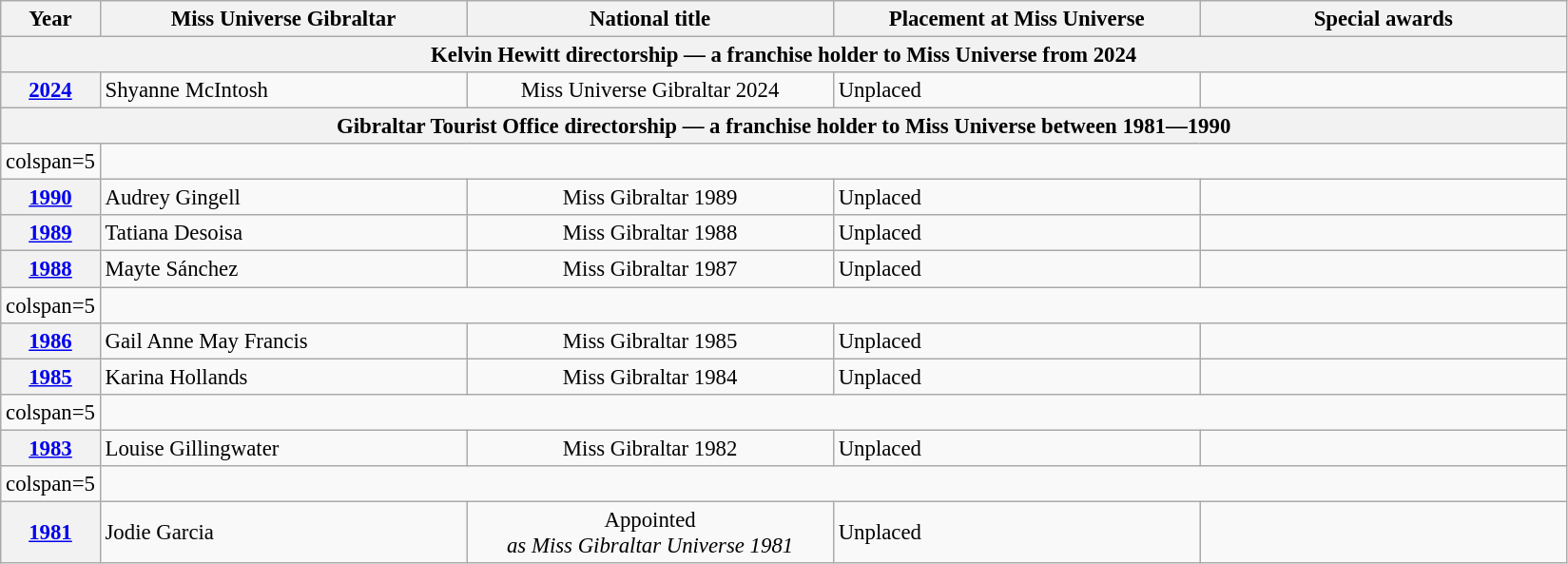<table class="wikitable " style="font-size: 95%;">
<tr>
<th width="60">Year</th>
<th width="250">Miss Universe Gibraltar</th>
<th width="250">National title</th>
<th width="250">Placement at Miss Universe</th>
<th width="250">Special awards</th>
</tr>
<tr>
<th colspan="5">Kelvin Hewitt directorship — a franchise holder to Miss Universe from 2024</th>
</tr>
<tr>
<th><a href='#'>2024</a></th>
<td>Shyanne McIntosh</td>
<td align="center">Miss Universe Gibraltar 2024</td>
<td>Unplaced</td>
<td></td>
</tr>
<tr>
<th colspan="5">Gibraltar Tourist Office directorship — a franchise holder to Miss Universe between 1981―1990</th>
</tr>
<tr>
<td>colspan=5 </td>
</tr>
<tr>
<th><a href='#'>1990</a></th>
<td>Audrey Gingell</td>
<td align="center">Miss Gibraltar 1989</td>
<td>Unplaced</td>
<td></td>
</tr>
<tr>
<th><a href='#'>1989</a></th>
<td>Tatiana Desoisa</td>
<td align="center">Miss Gibraltar 1988</td>
<td>Unplaced</td>
<td></td>
</tr>
<tr>
<th><a href='#'>1988</a></th>
<td>Mayte Sánchez</td>
<td align="center">Miss Gibraltar 1987</td>
<td>Unplaced</td>
<td></td>
</tr>
<tr>
<td>colspan=5 </td>
</tr>
<tr>
<th><a href='#'>1986</a></th>
<td>Gail Anne May Francis</td>
<td align="center">Miss Gibraltar 1985</td>
<td>Unplaced</td>
<td></td>
</tr>
<tr>
<th><a href='#'>1985</a></th>
<td>Karina Hollands</td>
<td align="center">Miss Gibraltar 1984</td>
<td>Unplaced</td>
<td></td>
</tr>
<tr>
<td>colspan=5 </td>
</tr>
<tr>
<th><a href='#'>1983</a></th>
<td>Louise Gillingwater</td>
<td align="center">Miss Gibraltar 1982</td>
<td>Unplaced</td>
<td></td>
</tr>
<tr>
<td>colspan=5 </td>
</tr>
<tr>
<th><a href='#'>1981</a></th>
<td>Jodie Garcia</td>
<td align="center">Appointed<br><em>as Miss Gibraltar Universe 1981</em></td>
<td>Unplaced</td>
<td></td>
</tr>
</table>
